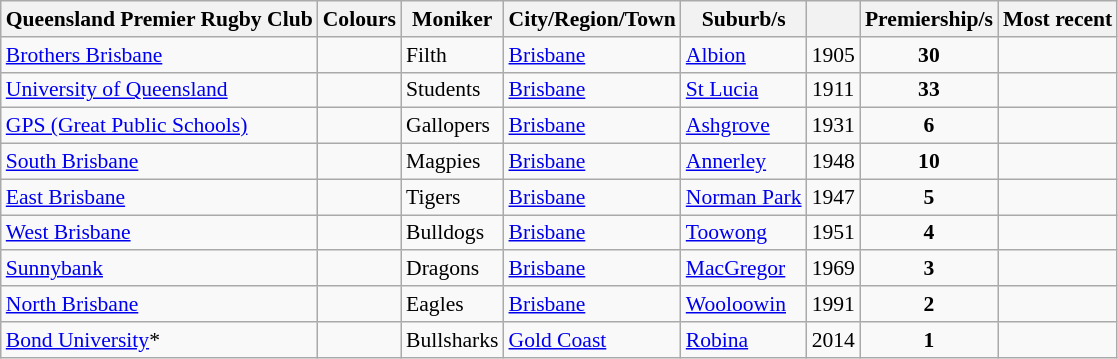<table class="wikitable sortable" style="text-align:left;font-size:90%;">
<tr>
<th>Queensland Premier Rugby Club</th>
<th class=unsortable>Colours</th>
<th>Moniker</th>
<th>City/Region/Town</th>
<th>Suburb/s</th>
<th></th>
<th>Premiership/s</th>
<th>Most recent</th>
</tr>
<tr>
<td><a href='#'>Brothers Brisbane</a></td>
<td align=center></td>
<td>Filth</td>
<td><a href='#'>Brisbane</a></td>
<td><a href='#'>Albion</a></td>
<td align=center>1905</td>
<td align=center><strong>30</strong></td>
<td align=center></td>
</tr>
<tr>
<td><a href='#'>University of Queensland</a></td>
<td align=center></td>
<td>Students</td>
<td><a href='#'>Brisbane</a></td>
<td><a href='#'>St Lucia</a></td>
<td align=center>1911</td>
<td align=center><strong>33</strong></td>
<td align=center></td>
</tr>
<tr>
<td><a href='#'>GPS (Great Public Schools)</a></td>
<td align=center></td>
<td>Gallopers</td>
<td><a href='#'>Brisbane</a></td>
<td><a href='#'>Ashgrove</a></td>
<td align=center>1931</td>
<td align=center><strong>6</strong></td>
<td align=center></td>
</tr>
<tr>
<td><a href='#'>South Brisbane</a></td>
<td align=center></td>
<td>Magpies</td>
<td><a href='#'>Brisbane</a></td>
<td><a href='#'>Annerley</a></td>
<td align=center>1948</td>
<td align=center><strong>10</strong></td>
<td align=center></td>
</tr>
<tr>
<td><a href='#'>East Brisbane</a></td>
<td align=center></td>
<td>Tigers</td>
<td><a href='#'>Brisbane</a></td>
<td><a href='#'>Norman Park</a></td>
<td align=center>1947</td>
<td align=center><strong>5</strong></td>
<td align=center></td>
</tr>
<tr>
<td><a href='#'>West Brisbane</a></td>
<td align=center></td>
<td>Bulldogs</td>
<td><a href='#'>Brisbane</a></td>
<td><a href='#'>Toowong</a></td>
<td align=center>1951</td>
<td align=center><strong>4</strong></td>
<td align=center></td>
</tr>
<tr>
<td><a href='#'>Sunnybank</a></td>
<td align=center></td>
<td>Dragons</td>
<td><a href='#'>Brisbane</a></td>
<td><a href='#'>MacGregor</a></td>
<td align=center>1969</td>
<td align=center><strong>3</strong></td>
<td align=center></td>
</tr>
<tr>
<td><a href='#'>North Brisbane</a></td>
<td align=center></td>
<td>Eagles</td>
<td><a href='#'>Brisbane</a></td>
<td><a href='#'>Wooloowin</a></td>
<td align=center>1991</td>
<td align=center><strong>2</strong></td>
<td align=center></td>
</tr>
<tr>
<td><a href='#'>Bond University</a>*</td>
<td align=center></td>
<td>Bullsharks</td>
<td><a href='#'>Gold Coast</a></td>
<td><a href='#'>Robina</a></td>
<td align=center>2014</td>
<td align=center><strong>1</strong></td>
<td align=center></td>
</tr>
</table>
